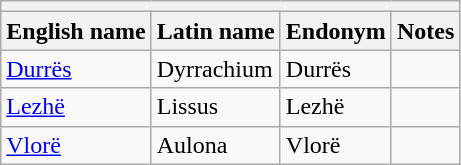<table class="wikitable sortable">
<tr>
<th colspan="4"></th>
</tr>
<tr>
<th>English name</th>
<th>Latin name</th>
<th>Endonym</th>
<th>Notes</th>
</tr>
<tr>
<td><a href='#'>Durrës</a></td>
<td>Dyrrachium</td>
<td>Durrës</td>
<td></td>
</tr>
<tr>
<td><a href='#'>Lezhë</a></td>
<td>Lissus</td>
<td>Lezhë</td>
<td></td>
</tr>
<tr>
<td><a href='#'>Vlorë</a></td>
<td>Aulona</td>
<td>Vlorë</td>
<td></td>
</tr>
</table>
